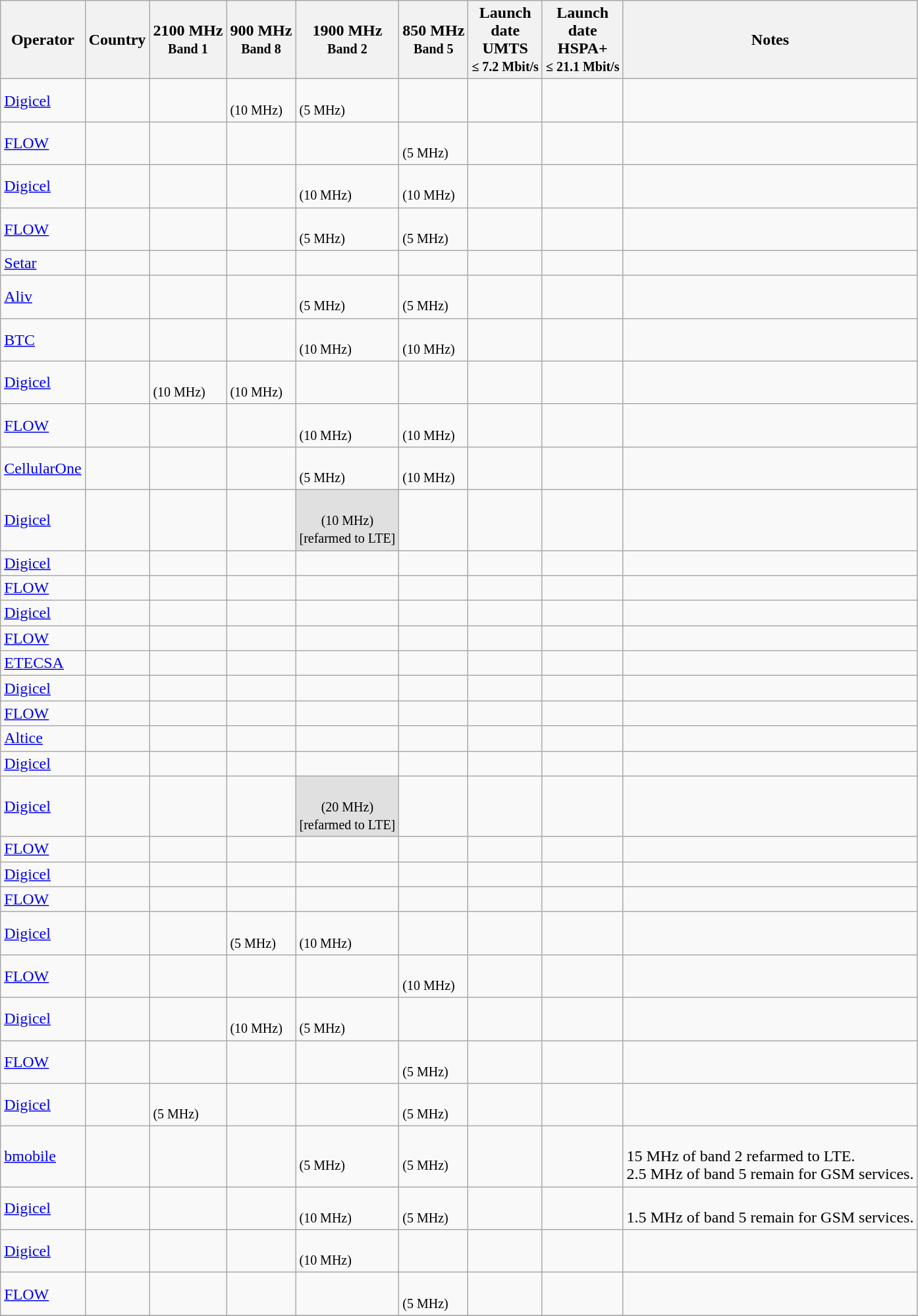<table class="wikitable sortable">
<tr>
<th>Operator</th>
<th>Country</th>
<th>2100 MHz<br><small>Band 1</small></th>
<th>900 MHz<br><small>Band 8</small></th>
<th>1900 MHz<br><small>Band 2</small></th>
<th>850 MHz<br><small>Band 5</small></th>
<th>Launch<br>date<br>UMTS<br><small>≤ 7.2 Mbit/s</small></th>
<th>Launch<br>date<br>HSPA+<br><small>≤ 21.1 Mbit/s</small></th>
<th>Notes</th>
</tr>
<tr>
<td><a href='#'>Digicel</a></td>
<td></td>
<td></td>
<td><br><small>(10 MHz)</small></td>
<td><br><small>(5 MHz)</small></td>
<td></td>
<td></td>
<td></td>
<td></td>
</tr>
<tr>
<td><a href='#'>FLOW</a></td>
<td></td>
<td></td>
<td></td>
<td></td>
<td><br><small>(5 MHz)</small></td>
<td> </td>
<td> </td>
<td></td>
</tr>
<tr>
<td><a href='#'>Digicel</a></td>
<td></td>
<td></td>
<td></td>
<td><br><small>(10 MHz)</small></td>
<td><br><small>(10 MHz)</small></td>
<td></td>
<td></td>
<td></td>
</tr>
<tr>
<td><a href='#'>FLOW</a></td>
<td></td>
<td></td>
<td></td>
<td><br><small>(5 MHz)</small></td>
<td><br><small>(5 MHz)</small></td>
<td></td>
<td></td>
<td></td>
</tr>
<tr>
<td><a href='#'>Setar</a></td>
<td></td>
<td></td>
<td></td>
<td></td>
<td></td>
<td></td>
<td></td>
<td></td>
</tr>
<tr>
<td><a href='#'>Aliv</a></td>
<td></td>
<td></td>
<td></td>
<td><br><small>(5 MHz)</small></td>
<td><br><small>(5 MHz)</small></td>
<td></td>
<td></td>
<td></td>
</tr>
<tr>
<td><a href='#'>BTC</a></td>
<td></td>
<td></td>
<td></td>
<td><br><small>(10 MHz)</small></td>
<td><br><small>(10 MHz)</small></td>
<td></td>
<td></td>
<td></td>
</tr>
<tr>
<td><a href='#'>Digicel</a></td>
<td></td>
<td><br><small>(10 MHz)</small></td>
<td><br><small>(10 MHz)</small></td>
<td></td>
<td></td>
<td></td>
<td></td>
<td></td>
</tr>
<tr>
<td><a href='#'>FLOW</a></td>
<td></td>
<td></td>
<td></td>
<td><br><small>(10 MHz)</small></td>
<td><br><small>(10 MHz)</small></td>
<td></td>
<td></td>
<td></td>
</tr>
<tr>
<td><a href='#'>CellularOne</a></td>
<td></td>
<td></td>
<td></td>
<td><br><small>(5 MHz)</small></td>
<td><br><small>(10 MHz)</small></td>
<td></td>
<td></td>
<td></td>
</tr>
<tr>
<td><a href='#'>Digicel</a></td>
<td></td>
<td></td>
<td></td>
<td style="background: #e0e0e0; text-align: center;"><br><small>(10 MHz)<br>[refarmed to LTE]</small></td>
<td></td>
<td></td>
<td></td>
<td></td>
</tr>
<tr>
<td><a href='#'>Digicel</a></td>
<td></td>
<td></td>
<td></td>
<td></td>
<td></td>
<td></td>
<td></td>
<td></td>
</tr>
<tr>
<td><a href='#'>FLOW</a></td>
<td></td>
<td></td>
<td></td>
<td></td>
<td></td>
<td></td>
<td></td>
<td></td>
</tr>
<tr>
<td><a href='#'>Digicel</a></td>
<td></td>
<td></td>
<td></td>
<td></td>
<td></td>
<td></td>
<td></td>
<td></td>
</tr>
<tr>
<td><a href='#'>FLOW</a></td>
<td></td>
<td></td>
<td></td>
<td></td>
<td></td>
<td></td>
<td></td>
<td></td>
</tr>
<tr>
<td><a href='#'>ETECSA</a></td>
<td></td>
<td></td>
<td></td>
<td></td>
<td></td>
<td></td>
<td></td>
<td></td>
</tr>
<tr>
<td><a href='#'>Digicel</a></td>
<td></td>
<td></td>
<td></td>
<td></td>
<td></td>
<td></td>
<td></td>
<td></td>
</tr>
<tr>
<td><a href='#'>FLOW</a></td>
<td></td>
<td></td>
<td></td>
<td></td>
<td></td>
<td></td>
<td></td>
<td></td>
</tr>
<tr>
<td><a href='#'>Altice</a></td>
<td></td>
<td></td>
<td></td>
<td></td>
<td></td>
<td></td>
<td></td>
<td></td>
</tr>
<tr>
<td><a href='#'>Digicel</a></td>
<td></td>
<td></td>
<td></td>
<td></td>
<td></td>
<td></td>
<td></td>
<td></td>
</tr>
<tr>
<td><a href='#'>Digicel</a></td>
<td></td>
<td></td>
<td></td>
<td style="background: #e0e0e0; text-align: center;"><br><small>(20 MHz)<br>[refarmed to LTE]</small></td>
<td></td>
<td></td>
<td></td>
<td></td>
</tr>
<tr>
<td><a href='#'>FLOW</a></td>
<td></td>
<td></td>
<td></td>
<td></td>
<td></td>
<td></td>
<td></td>
<td></td>
</tr>
<tr>
<td><a href='#'>Digicel</a></td>
<td></td>
<td></td>
<td></td>
<td></td>
<td></td>
<td></td>
<td></td>
<td></td>
</tr>
<tr>
<td><a href='#'>FLOW</a></td>
<td></td>
<td></td>
<td></td>
<td></td>
<td></td>
<td></td>
<td></td>
<td></td>
</tr>
<tr>
<td><a href='#'>Digicel</a></td>
<td></td>
<td></td>
<td><br><small>(5 MHz)</small></td>
<td><br><small>(10 MHz)</small></td>
<td></td>
<td></td>
<td></td>
<td></td>
</tr>
<tr>
<td><a href='#'>FLOW</a></td>
<td></td>
<td></td>
<td></td>
<td></td>
<td><br><small>(10 MHz)</small></td>
<td></td>
<td></td>
<td></td>
</tr>
<tr>
<td><a href='#'>Digicel</a></td>
<td></td>
<td></td>
<td><br><small>(10 MHz)</small></td>
<td><br><small>(5 MHz)</small></td>
<td></td>
<td></td>
<td></td>
<td></td>
</tr>
<tr>
<td><a href='#'>FLOW</a></td>
<td></td>
<td></td>
<td></td>
<td></td>
<td><br><small>(5 MHz)</small></td>
<td></td>
<td></td>
<td></td>
</tr>
<tr>
<td><a href='#'>Digicel</a></td>
<td></td>
<td><br><small>(5 MHz)</small></td>
<td></td>
<td></td>
<td><br><small>(5 MHz)</small></td>
<td></td>
<td></td>
<td></td>
</tr>
<tr>
<td><a href='#'>bmobile</a></td>
<td></td>
<td></td>
<td></td>
<td><br><small>(5 MHz)</small></td>
<td><br><small>(5 MHz)</small></td>
<td></td>
<td></td>
<td> <br> 15 MHz of band 2 refarmed to LTE.<br> 2.5 MHz of band 5 remain for GSM services.</td>
</tr>
<tr>
<td><a href='#'>Digicel</a></td>
<td></td>
<td></td>
<td></td>
<td><br><small>(10 MHz)</small></td>
<td><br><small>(5 MHz)</small></td>
<td></td>
<td></td>
<td> <br> 1.5 MHz of band 5 remain for GSM services.</td>
</tr>
<tr>
<td><a href='#'>Digicel</a></td>
<td></td>
<td></td>
<td></td>
<td><br><small>(10 MHz)</small></td>
<td></td>
<td></td>
<td></td>
<td></td>
</tr>
<tr>
<td><a href='#'>FLOW</a></td>
<td></td>
<td></td>
<td></td>
<td></td>
<td><br><small>(5 MHz)</small></td>
<td></td>
<td></td>
<td></td>
</tr>
<tr>
</tr>
</table>
